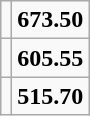<table class="wikitable">
<tr>
<td></td>
<td align=center><strong>673.50</strong></td>
</tr>
<tr>
<td></td>
<td align=center><strong>605.55</strong></td>
</tr>
<tr>
<td></td>
<td align=center><strong>515.70</strong></td>
</tr>
</table>
